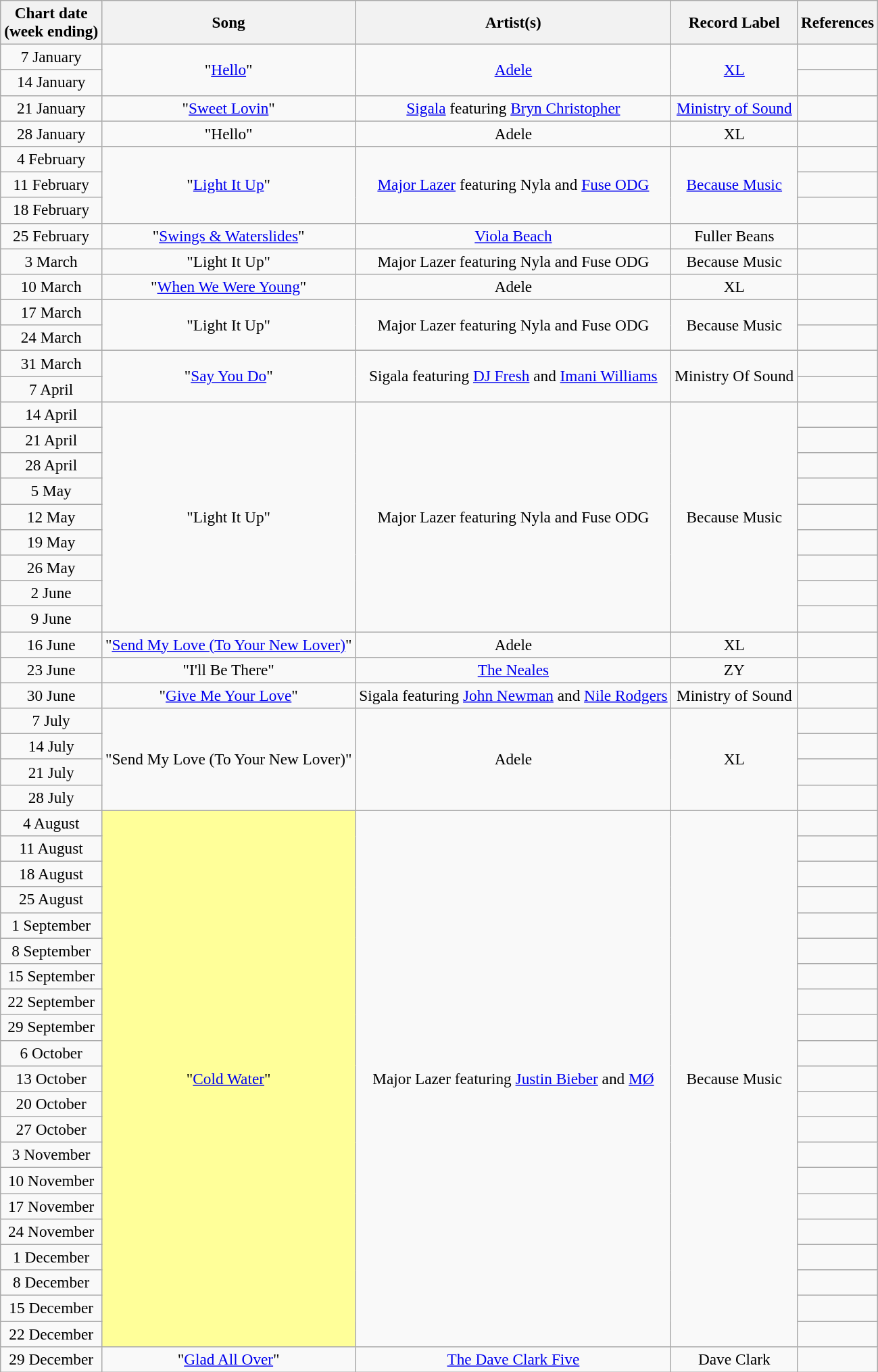<table class="wikitable" style="font-size:97%; text-align:center;">
<tr>
<th>Chart date<br>(week ending)</th>
<th>Song</th>
<th>Artist(s)</th>
<th>Record Label</th>
<th>References</th>
</tr>
<tr>
<td>7 January</td>
<td rowspan="2">"<a href='#'>Hello</a>"</td>
<td rowspan="2"><a href='#'>Adele</a></td>
<td rowspan="2"><a href='#'>XL</a></td>
<td></td>
</tr>
<tr>
<td>14 January</td>
<td></td>
</tr>
<tr>
<td>21 January</td>
<td>"<a href='#'>Sweet Lovin</a>"</td>
<td><a href='#'>Sigala</a> featuring <a href='#'>Bryn Christopher</a></td>
<td><a href='#'>Ministry of Sound</a></td>
<td></td>
</tr>
<tr>
<td>28 January</td>
<td>"Hello"</td>
<td>Adele</td>
<td>XL</td>
<td></td>
</tr>
<tr>
<td>4 February</td>
<td rowspan="3">"<a href='#'>Light It Up</a>"</td>
<td rowspan="3"><a href='#'>Major Lazer</a> featuring Nyla and <a href='#'>Fuse ODG</a></td>
<td rowspan="3"><a href='#'>Because Music</a></td>
<td></td>
</tr>
<tr>
<td>11 February</td>
<td></td>
</tr>
<tr>
<td>18 February</td>
<td></td>
</tr>
<tr>
<td>25 February</td>
<td>"<a href='#'>Swings & Waterslides</a>"</td>
<td><a href='#'>Viola Beach</a></td>
<td>Fuller Beans</td>
<td></td>
</tr>
<tr>
<td>3 March</td>
<td>"Light It Up"</td>
<td>Major Lazer featuring Nyla and Fuse ODG</td>
<td>Because Music</td>
<td></td>
</tr>
<tr>
<td>10 March</td>
<td>"<a href='#'>When We Were Young</a>"</td>
<td>Adele</td>
<td>XL</td>
<td></td>
</tr>
<tr>
<td>17 March</td>
<td rowspan="2">"Light It Up"</td>
<td rowspan="2">Major Lazer featuring Nyla and Fuse ODG</td>
<td rowspan="2">Because Music</td>
<td></td>
</tr>
<tr>
<td>24 March</td>
<td></td>
</tr>
<tr>
<td>31 March</td>
<td rowspan="2">"<a href='#'>Say You Do</a>"</td>
<td rowspan="2">Sigala featuring <a href='#'>DJ Fresh</a> and <a href='#'>Imani Williams</a></td>
<td rowspan="2">Ministry Of Sound</td>
<td></td>
</tr>
<tr>
<td>7 April</td>
<td></td>
</tr>
<tr>
<td>14 April</td>
<td rowspan="9">"Light It Up"</td>
<td rowspan="9">Major Lazer featuring Nyla and Fuse ODG</td>
<td rowspan="9">Because Music</td>
<td></td>
</tr>
<tr>
<td>21 April</td>
<td></td>
</tr>
<tr>
<td>28 April</td>
<td></td>
</tr>
<tr>
<td>5 May</td>
<td></td>
</tr>
<tr>
<td>12 May</td>
<td></td>
</tr>
<tr>
<td>19 May</td>
<td></td>
</tr>
<tr>
<td>26 May</td>
<td></td>
</tr>
<tr>
<td>2 June</td>
<td></td>
</tr>
<tr>
<td>9 June</td>
<td></td>
</tr>
<tr>
<td>16 June</td>
<td>"<a href='#'>Send My Love (To Your New Lover)</a>"</td>
<td>Adele</td>
<td>XL</td>
<td></td>
</tr>
<tr>
<td>23 June</td>
<td>"I'll Be There"</td>
<td><a href='#'>The Neales</a></td>
<td>ZY</td>
<td></td>
</tr>
<tr>
<td>30 June</td>
<td>"<a href='#'>Give Me Your Love</a>"</td>
<td>Sigala featuring <a href='#'>John Newman</a> and <a href='#'>Nile Rodgers</a></td>
<td>Ministry of Sound</td>
<td></td>
</tr>
<tr>
<td>7 July</td>
<td rowspan="4">"Send My Love (To Your New Lover)"</td>
<td rowspan="4">Adele</td>
<td rowspan="4">XL</td>
<td></td>
</tr>
<tr>
<td>14 July</td>
<td></td>
</tr>
<tr>
<td>21 July</td>
<td></td>
</tr>
<tr>
<td>28 July</td>
<td></td>
</tr>
<tr>
<td>4 August </td>
<td bgcolor=#FFFF99 rowspan="21">"<a href='#'>Cold Water</a>" </td>
<td rowspan=21">Major Lazer featuring <a href='#'>Justin Bieber</a> and <a href='#'>MØ</a></td>
<td rowspan="21">Because Music</td>
<td></td>
</tr>
<tr>
<td>11 August </td>
<td></td>
</tr>
<tr>
<td>18 August </td>
<td></td>
</tr>
<tr>
<td>25 August </td>
<td></td>
</tr>
<tr>
<td>1 September </td>
<td></td>
</tr>
<tr>
<td>8 September</td>
<td></td>
</tr>
<tr>
<td>15 September</td>
<td></td>
</tr>
<tr>
<td>22 September</td>
<td></td>
</tr>
<tr>
<td>29 September</td>
<td></td>
</tr>
<tr>
<td>6 October</td>
<td></td>
</tr>
<tr>
<td>13 October</td>
<td></td>
</tr>
<tr>
<td>20 October</td>
<td></td>
</tr>
<tr>
<td>27 October</td>
<td></td>
</tr>
<tr>
<td>3 November</td>
<td></td>
</tr>
<tr>
<td>10 November</td>
<td></td>
</tr>
<tr>
<td>17 November</td>
<td></td>
</tr>
<tr>
<td>24 November</td>
<td></td>
</tr>
<tr>
<td>1 December</td>
<td></td>
</tr>
<tr>
<td>8 December</td>
<td></td>
</tr>
<tr>
<td>15 December</td>
<td></td>
</tr>
<tr>
<td>22 December</td>
<td></td>
</tr>
<tr>
<td>29 December</td>
<td>"<a href='#'>Glad All Over</a>"</td>
<td><a href='#'>The Dave Clark Five</a></td>
<td>Dave Clark</td>
<td></td>
</tr>
</table>
